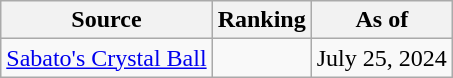<table class="wikitable" style=text-align:center>
<tr>
<th>Source</th>
<th>Ranking</th>
<th>As of</th>
</tr>
<tr>
<td align="left"><a href='#'>Sabato's Crystal Ball</a></td>
<td></td>
<td>July 25, 2024</td>
</tr>
</table>
